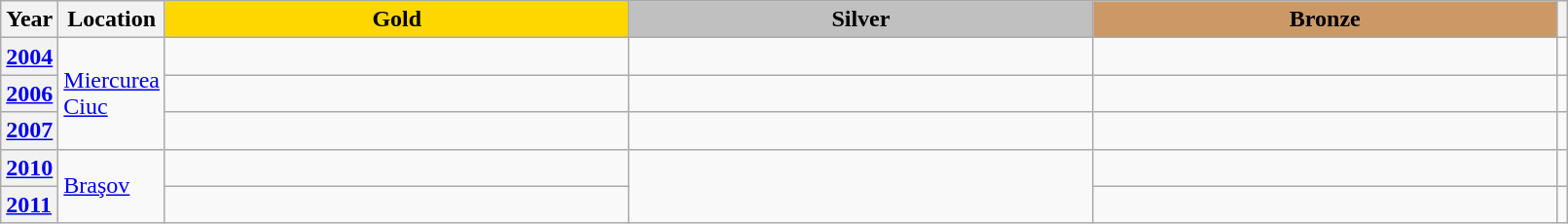<table class="wikitable unsortable" style="text-align:left; width:85%">
<tr>
<th scope="col" style="text-align:center">Year</th>
<th scope="col" style="text-align:center">Location</th>
<td scope="col" style="text-align:center; width:30%; background:gold"><strong>Gold</strong></td>
<td scope="col" style="text-align:center; width:30%; background:silver"><strong>Silver</strong></td>
<td scope="col" style="text-align:center; width:30%; background:#c96"><strong>Bronze</strong></td>
<th scope="col" style="text-align:center"></th>
</tr>
<tr>
<th scope="row" style="text-align:left"><a href='#'>2004</a></th>
<td rowspan="3"><a href='#'>Miercurea Ciuc</a></td>
<td></td>
<td></td>
<td></td>
<td></td>
</tr>
<tr>
<th scope="row" style="text-align:left"><a href='#'>2006</a></th>
<td></td>
<td></td>
<td></td>
<td></td>
</tr>
<tr>
<th scope="row" style="text-align:left"><a href='#'>2007</a></th>
<td></td>
<td></td>
<td></td>
<td></td>
</tr>
<tr>
<th scope="row" style="text-align:left"><a href='#'>2010</a></th>
<td rowspan="2"><a href='#'>Braşov</a></td>
<td></td>
<td rowspan="2"></td>
<td></td>
<td></td>
</tr>
<tr>
<th scope="row" style="text-align:left"><a href='#'>2011</a></th>
<td></td>
<td></td>
<td></td>
</tr>
</table>
